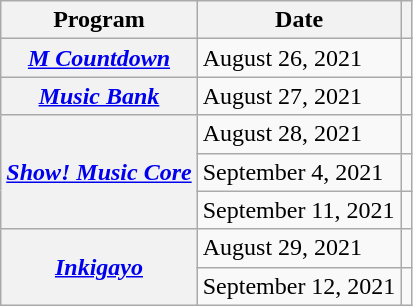<table class="wikitable sortable plainrowheaders">
<tr>
<th scope="col">Program</th>
<th scope="col">Date</th>
<th scope="col" class="unsortable"></th>
</tr>
<tr>
<th scope="row"><em><a href='#'>M Countdown</a></em></th>
<td>August 26, 2021</td>
<td style="text-align:center"></td>
</tr>
<tr>
<th scope="row"><em><a href='#'>Music Bank</a></em></th>
<td>August 27, 2021</td>
<td style="text-align:center"></td>
</tr>
<tr>
<th scope="row" rowspan="3"><em><a href='#'>Show! Music Core</a></em></th>
<td>August 28, 2021</td>
<td style="text-align:center"></td>
</tr>
<tr>
<td>September 4, 2021</td>
<td style="text-align:center"></td>
</tr>
<tr>
<td>September 11, 2021</td>
<td style="text-align:center"></td>
</tr>
<tr>
<th scope="row" rowspan="2"><em><a href='#'>Inkigayo</a></em></th>
<td>August 29, 2021</td>
<td style="text-align:center"></td>
</tr>
<tr>
<td>September 12, 2021</td>
<td style="text-align:center"></td>
</tr>
</table>
